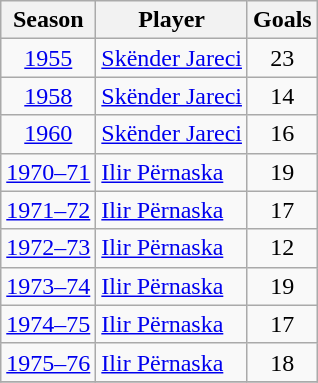<table class="wikitable" style="text-align:center">
<tr>
<th>Season</th>
<th>Player</th>
<th>Goals</th>
</tr>
<tr>
<td><a href='#'>1955</a></td>
<td align="left"> <a href='#'>Skënder Jareci</a></td>
<td>23</td>
</tr>
<tr>
<td><a href='#'>1958</a></td>
<td align="left"> <a href='#'>Skënder Jareci</a></td>
<td>14</td>
</tr>
<tr>
<td><a href='#'>1960</a></td>
<td align="left"> <a href='#'>Skënder Jareci</a></td>
<td>16</td>
</tr>
<tr>
<td><a href='#'>1970–71</a></td>
<td align="left"> <a href='#'>Ilir Përnaska</a></td>
<td>19</td>
</tr>
<tr>
<td><a href='#'>1971–72</a></td>
<td align="left"> <a href='#'>Ilir Përnaska</a></td>
<td>17</td>
</tr>
<tr>
<td><a href='#'>1972–73</a></td>
<td align="left"> <a href='#'>Ilir Përnaska</a></td>
<td>12</td>
</tr>
<tr>
<td><a href='#'>1973–74</a></td>
<td align="left"> <a href='#'>Ilir Përnaska</a></td>
<td>19</td>
</tr>
<tr>
<td><a href='#'>1974–75</a></td>
<td align="left"> <a href='#'>Ilir Përnaska</a></td>
<td>17</td>
</tr>
<tr>
<td><a href='#'>1975–76</a></td>
<td align="left"> <a href='#'>Ilir Përnaska</a></td>
<td>18</td>
</tr>
<tr>
</tr>
</table>
